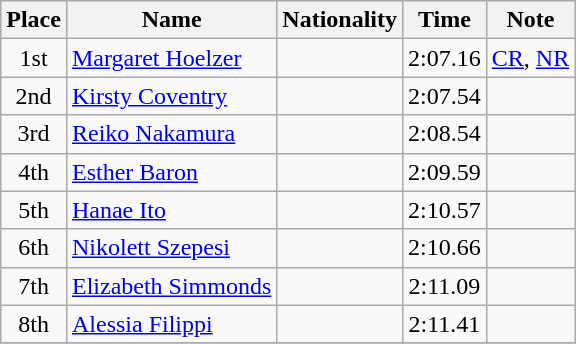<table class="wikitable" style="text-align:center">
<tr>
<th>Place</th>
<th>Name</th>
<th>Nationality</th>
<th>Time</th>
<th>Note</th>
</tr>
<tr>
<td>1st</td>
<td align=left><a href='#'>Margaret Hoelzer</a></td>
<td align=left></td>
<td>2:07.16</td>
<td><a href='#'>CR</a>, <a href='#'>NR</a></td>
</tr>
<tr>
<td>2nd</td>
<td align=left><a href='#'>Kirsty Coventry</a></td>
<td align=left></td>
<td>2:07.54</td>
<td></td>
</tr>
<tr>
<td>3rd</td>
<td align=left><a href='#'>Reiko Nakamura</a></td>
<td align=left></td>
<td>2:08.54</td>
<td></td>
</tr>
<tr>
<td>4th</td>
<td align=left><a href='#'>Esther Baron</a></td>
<td align=left></td>
<td>2:09.59</td>
<td></td>
</tr>
<tr>
<td>5th</td>
<td align=left><a href='#'>Hanae Ito</a></td>
<td align=left></td>
<td>2:10.57</td>
<td></td>
</tr>
<tr>
<td>6th</td>
<td align=left><a href='#'>Nikolett Szepesi</a></td>
<td align=left></td>
<td>2:10.66</td>
<td></td>
</tr>
<tr>
<td>7th</td>
<td align=left><a href='#'>Elizabeth Simmonds</a></td>
<td align=left></td>
<td>2:11.09</td>
<td></td>
</tr>
<tr>
<td>8th</td>
<td align=left><a href='#'>Alessia Filippi</a></td>
<td align=left></td>
<td>2:11.41</td>
<td></td>
</tr>
<tr>
</tr>
</table>
